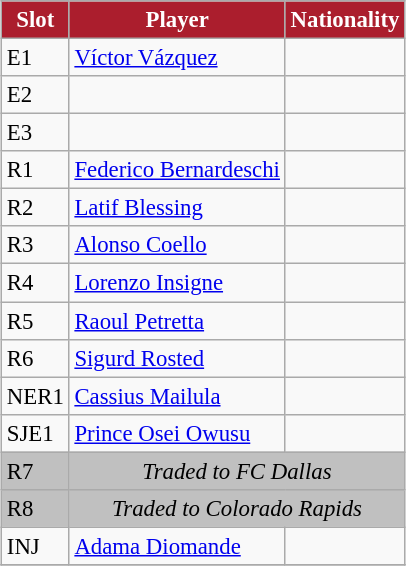<table class="wikitable" style="text-align:left; margin-left:1em; font-size:95%;">
<tr>
<th style="background:#AB1E2D; color:white; text-align:center;">Slot</th>
<th style="background:#AB1E2D; color:white; text-align:center;">Player</th>
<th style="background:#AB1E2D; color:white; text-align:center;">Nationality</th>
</tr>
<tr>
<td>E1</td>
<td><a href='#'>Víctor Vázquez</a></td>
<td></td>
</tr>
<tr>
<td>E2</td>
<td></td>
<td></td>
</tr>
<tr>
<td>E3</td>
<td></td>
<td></td>
</tr>
<tr>
<td>R1</td>
<td><a href='#'>Federico Bernardeschi</a></td>
<td></td>
</tr>
<tr>
<td>R2</td>
<td><a href='#'>Latif Blessing</a></td>
<td></td>
</tr>
<tr>
<td>R3</td>
<td><a href='#'>Alonso Coello</a></td>
<td></td>
</tr>
<tr>
<td>R4</td>
<td><a href='#'>Lorenzo Insigne</a></td>
<td></td>
</tr>
<tr>
<td>R5</td>
<td><a href='#'>Raoul Petretta</a></td>
<td></td>
</tr>
<tr>
<td>R6</td>
<td><a href='#'>Sigurd Rosted</a></td>
<td></td>
</tr>
<tr>
<td>NER1</td>
<td><a href='#'>Cassius Mailula</a></td>
<td></td>
</tr>
<tr>
<td>SJE1</td>
<td><a href='#'>Prince Osei Owusu</a></td>
<td></td>
</tr>
<tr>
<td bgcolor=#C0C0C0>R7</td>
<td colspan=2 style="text-align: center;" bgcolor=#C0C0C0><em>Traded to FC Dallas</em></td>
</tr>
<tr>
<td bgcolor=#C0C0C0>R8</td>
<td colspan=2 style="text-align: center;" bgcolor=#C0C0C0><em>Traded to Colorado Rapids</em></td>
</tr>
<tr>
<td>INJ</td>
<td><a href='#'>Adama Diomande</a></td>
<td></td>
</tr>
<tr>
</tr>
</table>
